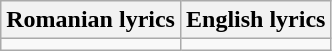<table class="wikitable">
<tr>
<th>Romanian lyrics</th>
<th>English lyrics</th>
</tr>
<tr style="valign:top;white-space:nowrap;">
<td></td>
<td></td>
</tr>
</table>
